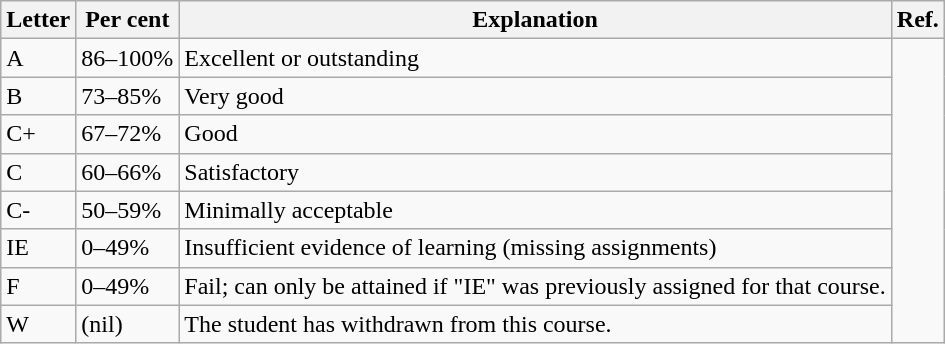<table class="wikitable">
<tr>
<th>Letter</th>
<th>Per cent</th>
<th>Explanation</th>
<th>Ref.</th>
</tr>
<tr>
<td>A</td>
<td>86–100%</td>
<td>Excellent or outstanding</td>
<td rowspan="8"></td>
</tr>
<tr>
<td>B</td>
<td>73–85%</td>
<td>Very good</td>
</tr>
<tr>
<td>C+</td>
<td>67–72%</td>
<td>Good</td>
</tr>
<tr>
<td>C</td>
<td>60–66%</td>
<td>Satisfactory</td>
</tr>
<tr>
<td>C-</td>
<td>50–59%</td>
<td>Minimally acceptable</td>
</tr>
<tr>
<td>IE</td>
<td>0–49%</td>
<td>Insufficient evidence of learning (missing assignments)</td>
</tr>
<tr>
<td>F</td>
<td>0–49%</td>
<td>Fail; can only be attained if "IE" was previously assigned for that course.</td>
</tr>
<tr>
<td>W</td>
<td>(nil)</td>
<td>The student has withdrawn from this course.</td>
</tr>
</table>
